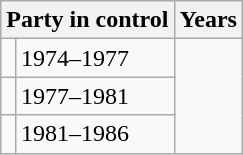<table class="wikitable">
<tr>
<th colspan=2>Party in control</th>
<th>Years</th>
</tr>
<tr>
<td></td>
<td>1974–1977</td>
</tr>
<tr>
<td></td>
<td>1977–1981</td>
</tr>
<tr>
<td></td>
<td>1981–1986</td>
</tr>
</table>
